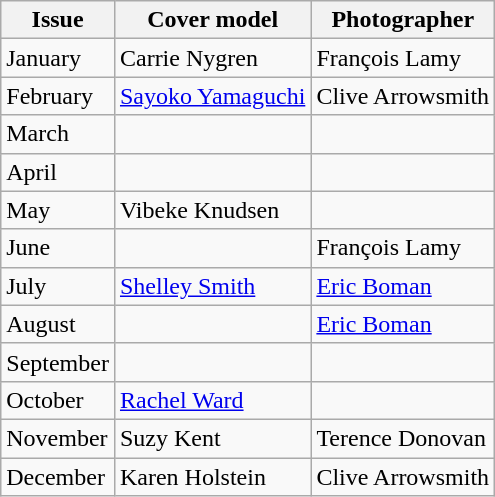<table class="sortable wikitable">
<tr>
<th>Issue</th>
<th>Cover model</th>
<th>Photographer</th>
</tr>
<tr>
<td>January</td>
<td>Carrie Nygren</td>
<td>François Lamy</td>
</tr>
<tr>
<td>February</td>
<td><a href='#'>Sayoko Yamaguchi</a></td>
<td>Clive Arrowsmith</td>
</tr>
<tr>
<td>March</td>
<td></td>
<td></td>
</tr>
<tr>
<td>April</td>
<td></td>
<td></td>
</tr>
<tr>
<td>May</td>
<td>Vibeke Knudsen</td>
<td></td>
</tr>
<tr>
<td>June</td>
<td></td>
<td>François Lamy</td>
</tr>
<tr>
<td>July</td>
<td><a href='#'>Shelley Smith</a></td>
<td><a href='#'>Eric Boman</a></td>
</tr>
<tr>
<td>August</td>
<td></td>
<td><a href='#'>Eric Boman</a></td>
</tr>
<tr>
<td>September</td>
<td></td>
<td></td>
</tr>
<tr>
<td>October</td>
<td><a href='#'>Rachel Ward</a></td>
<td></td>
</tr>
<tr>
<td>November</td>
<td>Suzy Kent</td>
<td>Terence Donovan</td>
</tr>
<tr>
<td>December</td>
<td>Karen Holstein</td>
<td>Clive Arrowsmith</td>
</tr>
</table>
